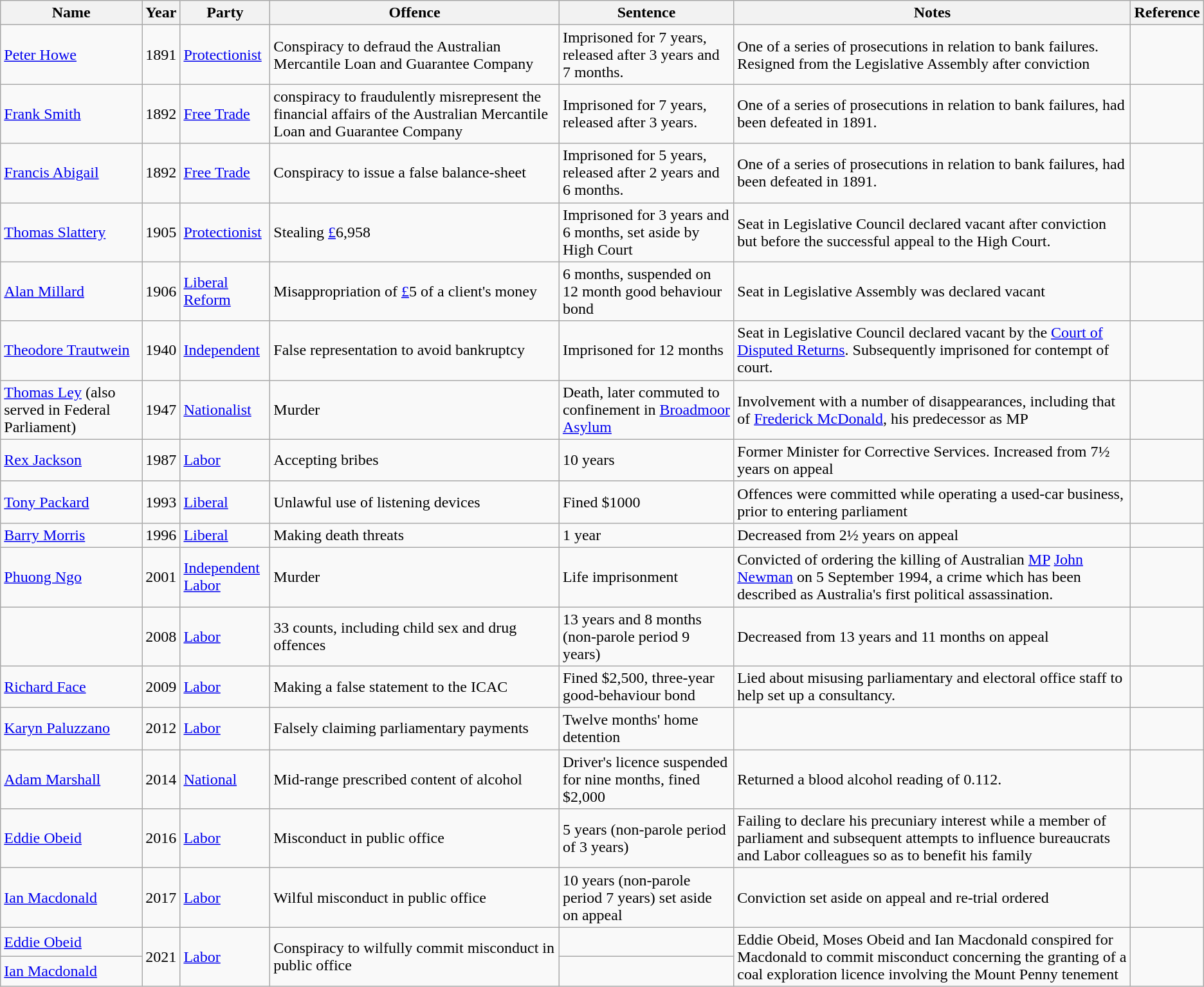<table class="wikitable">
<tr>
<th>Name</th>
<th>Year</th>
<th>Party</th>
<th>Offence</th>
<th>Sentence</th>
<th>Notes</th>
<th>Reference</th>
</tr>
<tr>
<td><a href='#'>Peter Howe</a></td>
<td>1891</td>
<td><a href='#'>Protectionist</a></td>
<td>Conspiracy to defraud the Australian Mercantile Loan and Guarantee Company</td>
<td>Imprisoned for 7 years, released after 3 years and 7 months.</td>
<td>One of a series of prosecutions in relation to bank failures. Resigned from the Legislative Assembly after conviction</td>
<td></td>
</tr>
<tr>
<td><a href='#'>Frank Smith</a></td>
<td>1892</td>
<td><a href='#'>Free Trade</a></td>
<td>conspiracy to fraudulently misrepresent the financial affairs of the Australian Mercantile Loan and Guarantee Company</td>
<td>Imprisoned for 7 years, released after 3 years.</td>
<td>One of a series of prosecutions in relation to bank failures, had been defeated in 1891.</td>
<td></td>
</tr>
<tr>
<td><a href='#'>Francis Abigail</a></td>
<td>1892</td>
<td><a href='#'>Free Trade</a></td>
<td>Conspiracy to issue a false balance-sheet</td>
<td>Imprisoned for 5 years, released after 2 years and 6 months.</td>
<td>One of a series of prosecutions in relation to bank failures, had been defeated in 1891.</td>
<td></td>
</tr>
<tr>
<td><a href='#'>Thomas Slattery</a></td>
<td>1905</td>
<td><a href='#'>Protectionist</a></td>
<td>Stealing <a href='#'>£</a>6,958</td>
<td>Imprisoned for 3 years and 6 months, set aside by High Court</td>
<td>Seat in Legislative Council declared vacant after conviction but before the successful appeal to the High Court.</td>
<td></td>
</tr>
<tr>
<td><a href='#'>Alan Millard</a></td>
<td>1906</td>
<td><a href='#'>Liberal Reform</a></td>
<td>Misappropriation of <a href='#'>£</a>5 of a client's money</td>
<td>6 months, suspended on 12 month good behaviour bond</td>
<td>Seat in Legislative Assembly was declared vacant</td>
<td></td>
</tr>
<tr>
<td><a href='#'>Theodore Trautwein</a></td>
<td>1940</td>
<td><a href='#'>Independent</a></td>
<td>False representation to avoid bankruptcy</td>
<td>Imprisoned for 12 months</td>
<td>Seat in Legislative Council declared vacant by the <a href='#'>Court of Disputed Returns</a>. Subsequently imprisoned for contempt of court.</td>
<td></td>
</tr>
<tr>
<td><a href='#'>Thomas Ley</a> (also served in Federal Parliament)</td>
<td>1947</td>
<td><a href='#'>Nationalist</a></td>
<td>Murder</td>
<td>Death, later commuted to confinement in <a href='#'>Broadmoor Asylum</a></td>
<td>Involvement with a number of disappearances, including that of <a href='#'>Frederick McDonald</a>, his predecessor as MP</td>
<td></td>
</tr>
<tr>
<td><a href='#'>Rex Jackson</a></td>
<td>1987</td>
<td><a href='#'>Labor</a></td>
<td>Accepting bribes</td>
<td>10 years</td>
<td>Former Minister for Corrective Services. Increased from 7½ years on appeal</td>
<td></td>
</tr>
<tr>
<td><a href='#'>Tony Packard</a></td>
<td>1993</td>
<td><a href='#'>Liberal</a></td>
<td>Unlawful use of listening devices</td>
<td>Fined $1000</td>
<td>Offences were committed while operating a used-car business, prior to entering parliament</td>
<td></td>
</tr>
<tr>
<td><a href='#'>Barry Morris</a></td>
<td>1996</td>
<td><a href='#'>Liberal</a></td>
<td>Making death threats</td>
<td>1 year</td>
<td>Decreased from 2½ years on appeal</td>
<td></td>
</tr>
<tr>
<td><a href='#'>Phuong Ngo</a></td>
<td>2001</td>
<td><a href='#'>Independent</a><br><a href='#'>Labor</a></td>
<td>Murder</td>
<td>Life imprisonment</td>
<td>Convicted of ordering the killing of Australian <a href='#'>MP</a> <a href='#'>John Newman</a> on 5 September 1994, a crime which has been described as Australia's first political assassination.</td>
<td></td>
</tr>
<tr>
<td></td>
<td>2008</td>
<td><a href='#'>Labor</a></td>
<td>33 counts, including child sex and drug offences</td>
<td>13 years and 8 months (non-parole period 9 years)</td>
<td>Decreased from 13 years and 11 months on appeal</td>
<td></td>
</tr>
<tr>
<td><a href='#'>Richard Face</a></td>
<td>2009</td>
<td><a href='#'>Labor</a></td>
<td>Making a false statement to the ICAC</td>
<td>Fined $2,500, three-year good-behaviour bond</td>
<td>Lied about misusing parliamentary and electoral office staff to help set up a consultancy.</td>
<td></td>
</tr>
<tr>
<td><a href='#'>Karyn Paluzzano</a></td>
<td>2012</td>
<td><a href='#'>Labor</a></td>
<td>Falsely claiming parliamentary payments</td>
<td>Twelve months' home detention</td>
<td></td>
<td></td>
</tr>
<tr>
<td><a href='#'>Adam Marshall</a></td>
<td>2014</td>
<td><a href='#'>National</a></td>
<td>Mid-range prescribed content of alcohol</td>
<td>Driver's licence suspended for nine months, fined $2,000</td>
<td>Returned a blood alcohol reading of 0.112.</td>
<td></td>
</tr>
<tr>
<td><a href='#'>Eddie Obeid</a></td>
<td>2016</td>
<td><a href='#'>Labor</a></td>
<td>Misconduct in public office</td>
<td>5 years (non-parole period of 3 years)</td>
<td>Failing to declare his precuniary interest while a member of parliament and subsequent attempts to influence bureaucrats and Labor colleagues so as to benefit his family</td>
<td></td>
</tr>
<tr>
<td><a href='#'>Ian Macdonald</a></td>
<td>2017</td>
<td><a href='#'>Labor</a></td>
<td>Wilful misconduct in public office</td>
<td>10 years (non-parole period 7 years) set aside on appeal</td>
<td>Conviction set aside on appeal and re-trial ordered</td>
<td></td>
</tr>
<tr>
<td><a href='#'>Eddie Obeid</a></td>
<td rowspan="2">2021</td>
<td rowspan="2"><a href='#'>Labor</a></td>
<td rowspan="2">Conspiracy to wilfully commit misconduct in public office</td>
<td></td>
<td rowspan="2">Eddie Obeid, Moses Obeid and Ian Macdonald conspired for Macdonald to commit misconduct concerning the granting of a coal exploration licence involving the Mount Penny tenement</td>
<td rowspan="2"></td>
</tr>
<tr>
<td><a href='#'>Ian Macdonald</a></td>
<td></td>
</tr>
</table>
